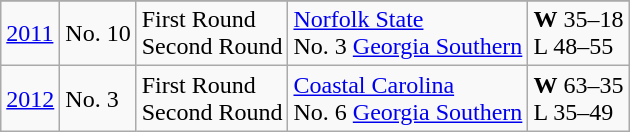<table class="wikitable">
<tr>
</tr>
<tr>
<td><a href='#'>2011</a></td>
<td>No. 10</td>
<td>First Round<br>Second Round</td>
<td><a href='#'>Norfolk State</a><br>No. 3 <a href='#'>Georgia Southern</a></td>
<td><strong>W</strong> 35–18<br>L 48–55</td>
</tr>
<tr>
<td><a href='#'>2012</a></td>
<td>No. 3</td>
<td>First Round<br>Second Round</td>
<td><a href='#'>Coastal Carolina</a><br> No. 6 <a href='#'>Georgia Southern</a></td>
<td><strong>W</strong> 63–35<br>L 35–49</td>
</tr>
</table>
